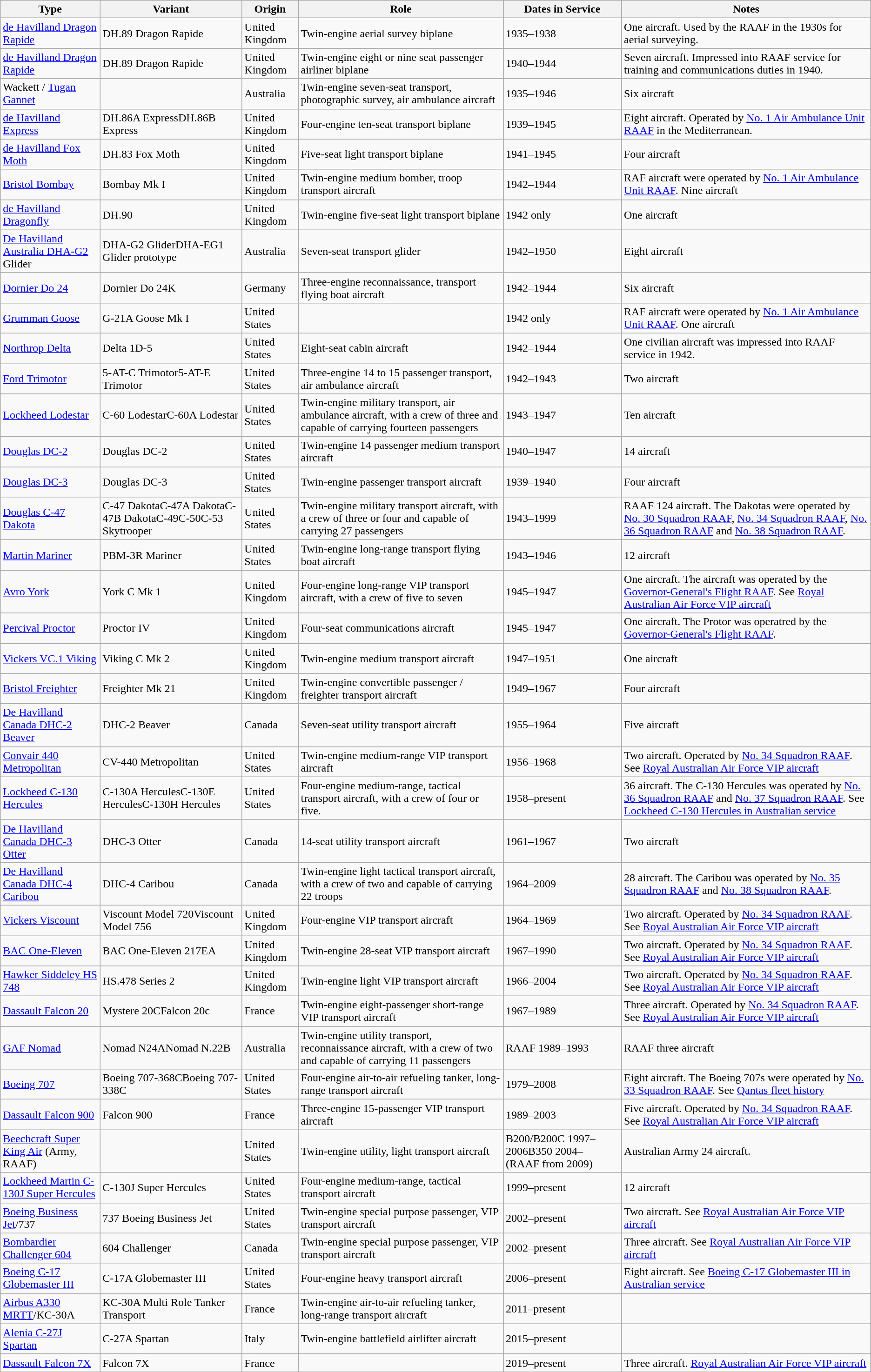<table class="wikitable sortable">
<tr>
<th>Type</th>
<th>Variant</th>
<th>Origin</th>
<th>Role</th>
<th>Dates in Service</th>
<th>Notes</th>
</tr>
<tr>
<td><a href='#'>de Havilland Dragon Rapide</a></td>
<td>DH.89 Dragon Rapide</td>
<td>United Kingdom</td>
<td>Twin-engine aerial survey biplane</td>
<td>1935–1938</td>
<td>One aircraft. Used by the RAAF in the 1930s for aerial surveying.</td>
</tr>
<tr>
<td><a href='#'>de Havilland Dragon Rapide</a></td>
<td>DH.89 Dragon Rapide</td>
<td>United Kingdom</td>
<td>Twin-engine eight or nine seat passenger airliner biplane</td>
<td>1940–1944</td>
<td>Seven aircraft. Impressed into RAAF service for training and communications duties in 1940.</td>
</tr>
<tr>
<td>Wackett / <a href='#'>Tugan Gannet</a></td>
<td></td>
<td>Australia</td>
<td>Twin-engine seven-seat transport, photographic survey, air ambulance aircraft</td>
<td>1935–1946</td>
<td>Six aircraft</td>
</tr>
<tr>
<td><a href='#'>de Havilland Express</a></td>
<td>DH.86A ExpressDH.86B Express</td>
<td>United Kingdom</td>
<td>Four-engine ten-seat transport biplane</td>
<td>1939–1945</td>
<td>Eight aircraft. Operated by <a href='#'>No. 1 Air Ambulance Unit RAAF</a> in the Mediterranean.</td>
</tr>
<tr>
<td><a href='#'>de Havilland Fox Moth</a></td>
<td>DH.83 Fox Moth</td>
<td>United Kingdom</td>
<td>Five-seat light transport biplane</td>
<td>1941–1945</td>
<td>Four aircraft</td>
</tr>
<tr>
<td><a href='#'>Bristol Bombay</a></td>
<td>Bombay Mk I</td>
<td>United Kingdom</td>
<td>Twin-engine medium bomber, troop transport aircraft</td>
<td>1942–1944</td>
<td>RAF aircraft were operated by <a href='#'>No. 1 Air Ambulance Unit RAAF</a>. Nine aircraft</td>
</tr>
<tr>
<td><a href='#'>de Havilland Dragonfly</a></td>
<td>DH.90</td>
<td>United Kingdom</td>
<td>Twin-engine five-seat light transport biplane</td>
<td>1942 only</td>
<td>One aircraft</td>
</tr>
<tr>
<td><a href='#'>De Havilland Australia DHA-G2</a> Glider</td>
<td>DHA-G2 GliderDHA-EG1 Glider prototype</td>
<td>Australia</td>
<td>Seven-seat transport glider</td>
<td>1942–1950</td>
<td>Eight aircraft</td>
</tr>
<tr>
<td><a href='#'>Dornier Do 24</a></td>
<td>Dornier Do 24K</td>
<td>Germany</td>
<td>Three-engine reconnaissance, transport flying boat aircraft</td>
<td>1942–1944</td>
<td>Six aircraft</td>
</tr>
<tr>
<td><a href='#'>Grumman Goose</a></td>
<td>G-21A Goose Mk I</td>
<td>United States</td>
<td></td>
<td>1942 only</td>
<td>RAF aircraft were operated by <a href='#'>No. 1 Air Ambulance Unit RAAF</a>. One aircraft</td>
</tr>
<tr>
<td><a href='#'>Northrop Delta</a></td>
<td>Delta 1D-5</td>
<td>United States</td>
<td>Eight-seat cabin aircraft</td>
<td>1942–1944</td>
<td>One civilian aircraft was impressed into RAAF service in 1942.</td>
</tr>
<tr>
<td><a href='#'>Ford Trimotor</a></td>
<td>5-AT-C Trimotor5-AT-E Trimotor</td>
<td>United States</td>
<td>Three-engine 14 to 15 passenger transport, air ambulance aircraft</td>
<td>1942–1943</td>
<td>Two aircraft</td>
</tr>
<tr>
<td><a href='#'>Lockheed Lodestar</a></td>
<td>C-60 LodestarC-60A Lodestar</td>
<td>United States</td>
<td>Twin-engine military transport, air ambulance aircraft, with a crew of three and capable of carrying fourteen passengers</td>
<td>1943–1947</td>
<td>Ten aircraft</td>
</tr>
<tr>
<td><a href='#'>Douglas DC-2</a></td>
<td>Douglas DC-2</td>
<td>United States</td>
<td>Twin-engine 14 passenger medium transport aircraft</td>
<td>1940–1947</td>
<td>14 aircraft</td>
</tr>
<tr>
<td><a href='#'>Douglas DC-3</a></td>
<td>Douglas DC-3</td>
<td>United States</td>
<td>Twin-engine passenger transport aircraft</td>
<td>1939–1940</td>
<td>Four aircraft</td>
</tr>
<tr>
<td><a href='#'>Douglas C-47 Dakota</a></td>
<td>C-47 DakotaC-47A DakotaC-47B DakotaC-49C-50C-53 Skytrooper</td>
<td>United States</td>
<td>Twin-engine military transport aircraft, with a crew of three or four and capable of carrying 27 passengers</td>
<td>1943–1999</td>
<td>RAAF 124 aircraft. The Dakotas were operated by  <a href='#'>No. 30 Squadron RAAF</a>, <a href='#'>No. 34 Squadron RAAF</a>, <a href='#'>No. 36 Squadron RAAF</a> and <a href='#'>No. 38 Squadron RAAF</a>.</td>
</tr>
<tr .>
<td><a href='#'>Martin Mariner</a></td>
<td>PBM-3R Mariner</td>
<td>United States</td>
<td>Twin-engine long-range transport flying boat aircraft</td>
<td>1943–1946</td>
<td>12 aircraft</td>
</tr>
<tr>
<td><a href='#'>Avro York</a></td>
<td>York C Mk 1</td>
<td>United Kingdom</td>
<td>Four-engine long-range VIP transport aircraft, with a crew of five to seven</td>
<td>1945–1947</td>
<td>One aircraft. The aircraft was operated by the <a href='#'>Governor-General's Flight RAAF</a>. See <a href='#'>Royal Australian Air Force VIP aircraft</a></td>
</tr>
<tr>
<td><a href='#'>Percival Proctor</a></td>
<td>Proctor IV</td>
<td>United Kingdom</td>
<td>Four-seat communications aircraft</td>
<td>1945–1947</td>
<td>One aircraft. The Protor was operatred by the <a href='#'>Governor-General's Flight RAAF</a>.</td>
</tr>
<tr>
<td><a href='#'>Vickers VC.1 Viking</a></td>
<td>Viking C Mk 2</td>
<td>United Kingdom</td>
<td>Twin-engine medium transport aircraft</td>
<td>1947–1951</td>
<td>One aircraft</td>
</tr>
<tr>
<td><a href='#'>Bristol Freighter</a></td>
<td>Freighter Mk 21</td>
<td>United Kingdom</td>
<td>Twin-engine convertible passenger / freighter transport aircraft</td>
<td>1949–1967</td>
<td>Four aircraft</td>
</tr>
<tr>
<td><a href='#'>De Havilland Canada DHC-2 Beaver</a></td>
<td>DHC-2 Beaver</td>
<td>Canada</td>
<td>Seven-seat utility transport aircraft</td>
<td>1955–1964</td>
<td>Five aircraft</td>
</tr>
<tr>
<td><a href='#'>Convair 440 Metropolitan</a></td>
<td>CV-440 Metropolitan</td>
<td>United States</td>
<td>Twin-engine medium-range VIP transport aircraft</td>
<td>1956–1968</td>
<td>Two aircraft. Operated by <a href='#'>No. 34 Squadron RAAF</a>. See <a href='#'>Royal Australian Air Force VIP aircraft</a></td>
</tr>
<tr>
<td><a href='#'>Lockheed C-130 Hercules</a></td>
<td>C-130A HerculesC-130E HerculesC-130H Hercules</td>
<td>United States</td>
<td>Four-engine medium-range, tactical transport aircraft, with a crew of four or five.</td>
<td>1958–present</td>
<td>36 aircraft. The C-130 Hercules was operated by <a href='#'>No. 36 Squadron RAAF</a> and <a href='#'>No. 37 Squadron RAAF</a>. See <a href='#'>Lockheed C-130 Hercules in Australian service</a></td>
</tr>
<tr>
<td><a href='#'>De Havilland Canada DHC-3 Otter</a></td>
<td>DHC-3 Otter</td>
<td>Canada</td>
<td>14-seat utility transport aircraft</td>
<td>1961–1967</td>
<td>Two aircraft</td>
</tr>
<tr>
<td><a href='#'>De Havilland Canada DHC-4 Caribou</a></td>
<td>DHC-4 Caribou</td>
<td>Canada</td>
<td>Twin-engine light tactical transport aircraft, with a crew of two and capable of carrying 22 troops</td>
<td>1964–2009</td>
<td>28 aircraft. The Caribou was operated by <a href='#'>No. 35 Squadron RAAF</a> and <a href='#'>No. 38 Squadron RAAF</a>.</td>
</tr>
<tr>
<td><a href='#'>Vickers Viscount</a></td>
<td>Viscount Model 720Viscount Model 756</td>
<td>United Kingdom</td>
<td>Four-engine VIP transport aircraft</td>
<td>1964–1969</td>
<td>Two aircraft. Operated by <a href='#'>No. 34 Squadron RAAF</a>. See <a href='#'>Royal Australian Air Force VIP aircraft</a></td>
</tr>
<tr>
<td><a href='#'>BAC One-Eleven</a></td>
<td>BAC One-Eleven 217EA</td>
<td>United Kingdom</td>
<td>Twin-engine 28-seat VIP transport aircraft</td>
<td>1967–1990</td>
<td>Two aircraft. Operated by <a href='#'>No. 34 Squadron RAAF</a>. See <a href='#'>Royal Australian Air Force VIP aircraft</a></td>
</tr>
<tr>
<td><a href='#'>Hawker Siddeley HS 748</a></td>
<td>HS.478 Series 2</td>
<td>United Kingdom</td>
<td>Twin-engine light VIP transport aircraft</td>
<td>1966–2004</td>
<td>Two aircraft. Operated by <a href='#'>No. 34 Squadron RAAF</a>. See <a href='#'>Royal Australian Air Force VIP aircraft</a></td>
</tr>
<tr>
<td><a href='#'>Dassault Falcon 20</a></td>
<td>Mystere 20CFalcon 20c</td>
<td>France</td>
<td>Twin-engine eight-passenger short-range VIP transport aircraft</td>
<td>1967–1989</td>
<td>Three aircraft. Operated by <a href='#'>No. 34 Squadron RAAF</a>. See <a href='#'>Royal Australian Air Force VIP aircraft</a></td>
</tr>
<tr>
<td><a href='#'>GAF Nomad</a></td>
<td>Nomad N24ANomad N.22B</td>
<td>Australia</td>
<td>Twin-engine utility transport, reconnaissance aircraft, with a crew of two and capable of carrying 11 passengers</td>
<td>RAAF 1989–1993</td>
<td>RAAF three aircraft</td>
</tr>
<tr>
<td><a href='#'>Boeing 707</a></td>
<td>Boeing 707-368CBoeing 707-338C</td>
<td>United States</td>
<td>Four-engine air-to-air refueling tanker, long-range transport aircraft</td>
<td>1979–2008</td>
<td>Eight aircraft. The Boeing 707s were operated by <a href='#'>No. 33 Squadron RAAF</a>. See <a href='#'>Qantas fleet history</a></td>
</tr>
<tr>
<td><a href='#'>Dassault Falcon 900</a></td>
<td>Falcon 900</td>
<td>France</td>
<td>Three-engine 15-passenger VIP transport aircraft</td>
<td>1989–2003</td>
<td>Five aircraft. Operated by <a href='#'>No. 34 Squadron RAAF</a>. See <a href='#'>Royal Australian Air Force VIP aircraft</a></td>
</tr>
<tr>
<td><a href='#'>Beechcraft Super King Air</a> (Army, RAAF)</td>
<td></td>
<td>United States</td>
<td>Twin-engine utility, light transport aircraft</td>
<td>B200/B200C 1997–2006B350 2004– (RAAF from 2009)</td>
<td>Australian Army 24 aircraft.</td>
</tr>
<tr>
<td><a href='#'>Lockheed Martin C-130J Super Hercules</a></td>
<td>C-130J Super Hercules</td>
<td>United States</td>
<td>Four-engine medium-range, tactical transport aircraft</td>
<td>1999–present</td>
<td>12 aircraft</td>
</tr>
<tr>
<td><a href='#'>Boeing Business Jet</a>/737</td>
<td>737 Boeing Business Jet</td>
<td>United States</td>
<td>Twin-engine special purpose passenger, VIP transport aircraft</td>
<td>2002–present</td>
<td>Two aircraft. See <a href='#'>Royal Australian Air Force VIP aircraft</a></td>
</tr>
<tr>
<td><a href='#'>Bombardier Challenger 604</a></td>
<td>604 Challenger</td>
<td>Canada</td>
<td>Twin-engine special purpose passenger, VIP transport aircraft</td>
<td>2002–present</td>
<td>Three aircraft. See <a href='#'>Royal Australian Air Force VIP aircraft</a></td>
</tr>
<tr>
<td><a href='#'>Boeing C-17 Globemaster III</a></td>
<td>C-17A Globemaster III</td>
<td>United States</td>
<td>Four-engine heavy transport aircraft</td>
<td>2006–present</td>
<td>Eight aircraft. See <a href='#'>Boeing C-17 Globemaster III in Australian service</a></td>
</tr>
<tr>
<td><a href='#'>Airbus A330 MRTT</a>/KC-30A</td>
<td>KC-30A Multi Role Tanker Transport</td>
<td>France</td>
<td>Twin-engine air-to-air refueling tanker, long-range transport aircraft</td>
<td>2011–present</td>
<td></td>
</tr>
<tr>
<td><a href='#'>Alenia C-27J Spartan</a></td>
<td>C-27A Spartan</td>
<td>Italy</td>
<td>Twin-engine battlefield airlifter aircraft</td>
<td>2015–present</td>
<td></td>
</tr>
<tr>
<td><a href='#'>Dassault Falcon 7X</a></td>
<td>Falcon 7X</td>
<td>France</td>
<td></td>
<td>2019–present</td>
<td>Three aircraft. <a href='#'>Royal Australian Air Force VIP aircraft</a></td>
</tr>
</table>
